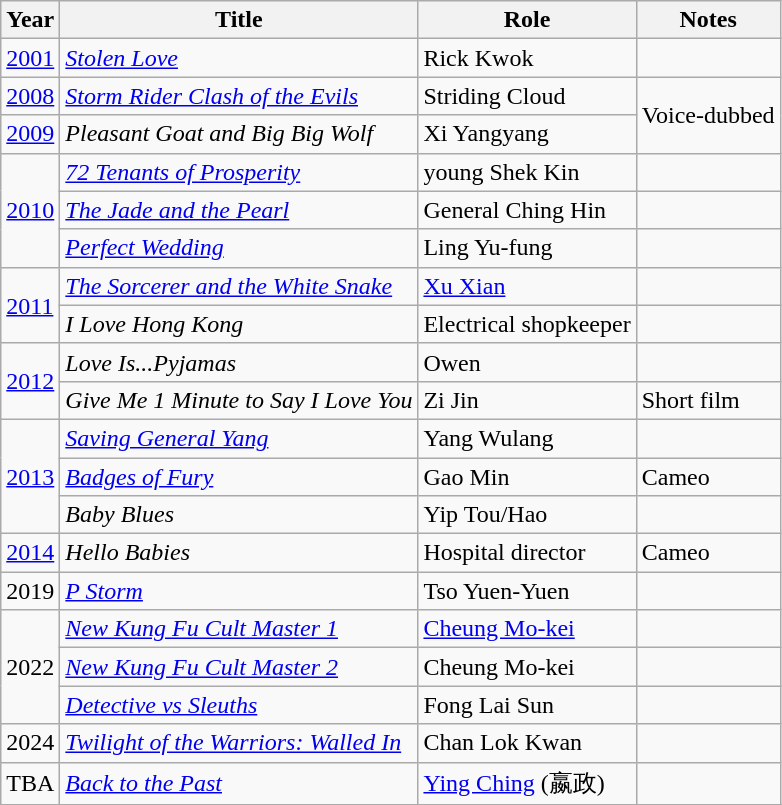<table class="wikitable sortable">
<tr>
<th>Year</th>
<th>Title</th>
<th>Role</th>
<th>Notes</th>
</tr>
<tr>
<td><a href='#'>2001</a></td>
<td><em><a href='#'>Stolen Love</a></em></td>
<td>Rick Kwok</td>
<td></td>
</tr>
<tr>
<td><a href='#'>2008</a></td>
<td><em><a href='#'>Storm Rider Clash of the Evils</a></em></td>
<td>Striding Cloud</td>
<td rowspan=2>Voice-dubbed</td>
</tr>
<tr>
<td><a href='#'>2009</a></td>
<td><em>Pleasant Goat and Big Big Wolf</em></td>
<td>Xi Yangyang</td>
</tr>
<tr>
<td rowspan=3><a href='#'>2010</a></td>
<td><em><a href='#'>72 Tenants of Prosperity</a></em></td>
<td>young Shek Kin</td>
<td></td>
</tr>
<tr>
<td><em><a href='#'>The Jade and the Pearl</a></em></td>
<td>General Ching Hin</td>
<td></td>
</tr>
<tr>
<td><em><a href='#'>Perfect Wedding</a></em></td>
<td>Ling Yu-fung</td>
<td></td>
</tr>
<tr>
<td rowspan=2><a href='#'>2011</a></td>
<td><em><a href='#'>The Sorcerer and the White Snake</a></em></td>
<td><a href='#'>Xu Xian</a></td>
<td></td>
</tr>
<tr>
<td><em>I Love Hong Kong</em></td>
<td>Electrical shopkeeper</td>
<td></td>
</tr>
<tr>
<td rowspan=2><a href='#'>2012</a></td>
<td><em>Love Is...Pyjamas</em></td>
<td>Owen</td>
<td></td>
</tr>
<tr>
<td><em>Give Me 1 Minute to Say I Love You</em></td>
<td>Zi Jin</td>
<td>Short film</td>
</tr>
<tr>
<td rowspan=3><a href='#'>2013</a></td>
<td><em><a href='#'>Saving General Yang</a></em></td>
<td>Yang Wulang</td>
<td></td>
</tr>
<tr>
<td><em><a href='#'>Badges of Fury</a></em></td>
<td>Gao Min</td>
<td>Cameo</td>
</tr>
<tr>
<td><em>Baby Blues</em></td>
<td>Yip Tou/Hao</td>
<td></td>
</tr>
<tr>
<td><a href='#'>2014</a></td>
<td><em>Hello Babies</em></td>
<td>Hospital director</td>
<td>Cameo</td>
</tr>
<tr>
<td rowspan="1">2019</td>
<td><em><a href='#'>P Storm</a></em></td>
<td>Tso Yuen-Yuen</td>
<td></td>
</tr>
<tr>
<td rowspan="3">2022</td>
<td><em><a href='#'>New Kung Fu Cult Master 1</a></em></td>
<td><a href='#'>Cheung Mo-kei</a></td>
<td></td>
</tr>
<tr>
<td><em><a href='#'>New Kung Fu Cult Master 2</a></em></td>
<td>Cheung Mo-kei</td>
<td></td>
</tr>
<tr>
<td><em><a href='#'>Detective vs Sleuths</a></em></td>
<td>Fong Lai Sun</td>
<td></td>
</tr>
<tr>
<td>2024</td>
<td><em><a href='#'>Twilight of the Warriors: Walled In</a></em></td>
<td>Chan Lok Kwan</td>
<td></td>
</tr>
<tr>
<td>TBA</td>
<td><em><a href='#'>Back to the Past</a></em> </td>
<td><a href='#'>Ying Ching</a> (嬴政)</td>
<td></td>
</tr>
<tr>
</tr>
</table>
